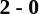<table cellpadding=2 style=font-size:90% align=center>
<tr>
<td width=40% align=right><strong></strong></td>
<td align=center><strong>2 - 0</strong></td>
<td><strong></strong></td>
</tr>
</table>
